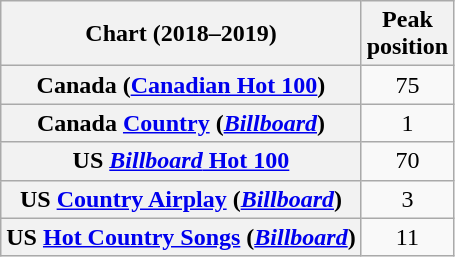<table class="wikitable sortable plainrowheaders" style="text-align:center">
<tr>
<th scope="col">Chart (2018–2019)</th>
<th scope="col">Peak<br>position</th>
</tr>
<tr>
<th scope="row">Canada (<a href='#'>Canadian Hot 100</a>)</th>
<td>75</td>
</tr>
<tr>
<th scope="row">Canada <a href='#'>Country</a> (<em><a href='#'>Billboard</a></em>)</th>
<td>1</td>
</tr>
<tr>
<th scope="row">US <a href='#'><em>Billboard</em> Hot 100</a></th>
<td>70</td>
</tr>
<tr>
<th scope="row">US <a href='#'>Country Airplay</a> (<em><a href='#'>Billboard</a></em>)</th>
<td>3</td>
</tr>
<tr>
<th scope="row">US <a href='#'>Hot Country Songs</a> (<em><a href='#'>Billboard</a></em>)</th>
<td>11</td>
</tr>
</table>
